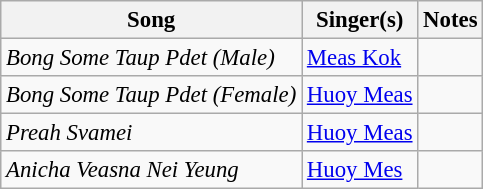<table class="wikitable" style="font-size:95%;">
<tr>
<th>Song</th>
<th>Singer(s)</th>
<th>Notes</th>
</tr>
<tr>
<td><em>Bong Some Taup Pdet (Male) </em></td>
<td><a href='#'>Meas Kok</a></td>
<td></td>
</tr>
<tr>
<td><em>Bong Some Taup Pdet (Female) </em></td>
<td><a href='#'>Huoy Meas</a></td>
<td></td>
</tr>
<tr>
<td><em>Preah Svamei</em></td>
<td><a href='#'>Huoy Meas</a></td>
<td></td>
</tr>
<tr>
<td><em>Anicha Veasna Nei Yeung</em></td>
<td><a href='#'>Huoy Mes</a></td>
<td></td>
</tr>
</table>
